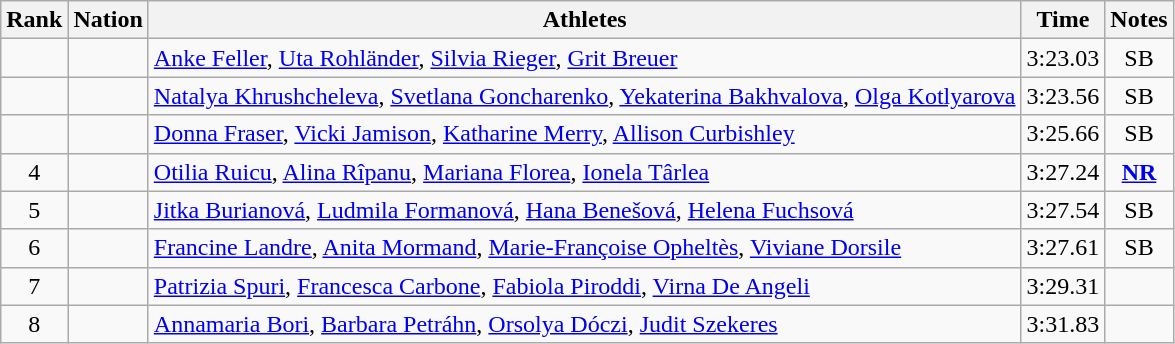<table class="wikitable sortable" style="text-align:center">
<tr>
<th>Rank</th>
<th>Nation</th>
<th>Athletes</th>
<th>Time</th>
<th>Notes</th>
</tr>
<tr>
<td></td>
<td align=left></td>
<td align=left><a href='#'>Anke Feller</a>, <a href='#'>Uta Rohländer</a>, <a href='#'>Silvia Rieger</a>, <a href='#'>Grit Breuer</a></td>
<td>3:23.03</td>
<td>SB</td>
</tr>
<tr>
<td></td>
<td align=left></td>
<td align=left><a href='#'>Natalya Khrushcheleva</a>, <a href='#'>Svetlana Goncharenko</a>, <a href='#'>Yekaterina Bakhvalova</a>, <a href='#'>Olga Kotlyarova</a></td>
<td>3:23.56</td>
<td>SB</td>
</tr>
<tr>
<td></td>
<td align=left></td>
<td align=left><a href='#'>Donna Fraser</a>, <a href='#'>Vicki Jamison</a>, <a href='#'>Katharine Merry</a>, <a href='#'>Allison Curbishley</a></td>
<td>3:25.66</td>
<td>SB</td>
</tr>
<tr>
<td>4</td>
<td align=left></td>
<td align=left><a href='#'>Otilia Ruicu</a>, <a href='#'>Alina Rîpanu</a>, <a href='#'>Mariana Florea</a>, <a href='#'>Ionela Târlea</a></td>
<td>3:27.24</td>
<td><strong><a href='#'>NR</a></strong></td>
</tr>
<tr>
<td>5</td>
<td align=left></td>
<td align=left><a href='#'>Jitka Burianová</a>, <a href='#'>Ludmila Formanová</a>, <a href='#'>Hana Benešová</a>, <a href='#'>Helena Fuchsová</a></td>
<td>3:27.54</td>
<td>SB</td>
</tr>
<tr>
<td>6</td>
<td align=left></td>
<td align=left><a href='#'>Francine Landre</a>, <a href='#'>Anita Mormand</a>, <a href='#'>Marie-Françoise Opheltès</a>, <a href='#'>Viviane Dorsile</a></td>
<td>3:27.61</td>
<td>SB</td>
</tr>
<tr>
<td>7</td>
<td align=left></td>
<td align=left><a href='#'>Patrizia Spuri</a>, <a href='#'>Francesca Carbone</a>, <a href='#'>Fabiola Piroddi</a>, <a href='#'>Virna De Angeli</a></td>
<td>3:29.31</td>
<td></td>
</tr>
<tr>
<td>8</td>
<td align=left></td>
<td align=left><a href='#'>Annamaria Bori</a>, <a href='#'>Barbara Petráhn</a>, <a href='#'>Orsolya Dóczi</a>, <a href='#'>Judit Szekeres</a></td>
<td>3:31.83</td>
<td></td>
</tr>
</table>
